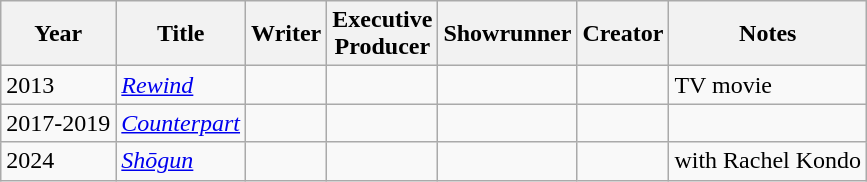<table class="wikitable">
<tr>
<th scope="col">Year</th>
<th scope="col">Title</th>
<th scope="col">Writer</th>
<th scope="col">Executive<br>Producer</th>
<th scope="col">Showrunner</th>
<th scope="col">Creator</th>
<th scope="col">Notes</th>
</tr>
<tr>
<td>2013</td>
<td><em><a href='#'>Rewind</a></em></td>
<td></td>
<td></td>
<td></td>
<td></td>
<td>TV movie</td>
</tr>
<tr>
<td>2017-2019</td>
<td><em><a href='#'>Counterpart</a></em></td>
<td></td>
<td></td>
<td></td>
<td></td>
<td></td>
</tr>
<tr>
<td>2024</td>
<td><em><a href='#'>Shōgun</a></em></td>
<td></td>
<td></td>
<td></td>
<td></td>
<td>with Rachel Kondo</td>
</tr>
</table>
